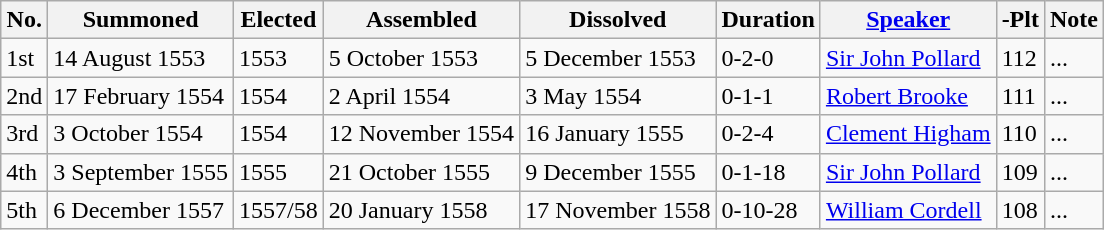<table class="wikitable">
<tr>
<th>No.</th>
<th>Summoned</th>
<th>Elected</th>
<th>Assembled</th>
<th>Dissolved</th>
<th>Duration</th>
<th><a href='#'>Speaker</a></th>
<th>-Plt</th>
<th>Note</th>
</tr>
<tr>
<td>1st</td>
<td>14 August 1553</td>
<td>1553</td>
<td>5 October 1553</td>
<td>5 December 1553</td>
<td>0-2-0</td>
<td><a href='#'>Sir John Pollard</a></td>
<td>112</td>
<td>...</td>
</tr>
<tr>
<td>2nd</td>
<td>17 February 1554</td>
<td>1554</td>
<td>2 April 1554</td>
<td>3 May 1554</td>
<td>0-1-1</td>
<td><a href='#'>Robert Brooke</a></td>
<td>111</td>
<td>...</td>
</tr>
<tr>
<td>3rd</td>
<td>3 October 1554</td>
<td>1554</td>
<td>12 November 1554</td>
<td>16 January 1555</td>
<td>0-2-4</td>
<td><a href='#'>Clement Higham</a></td>
<td>110</td>
<td>...</td>
</tr>
<tr>
<td>4th</td>
<td>3 September 1555</td>
<td>1555</td>
<td>21 October 1555</td>
<td>9 December 1555</td>
<td>0-1-18</td>
<td><a href='#'>Sir John Pollard</a></td>
<td>109</td>
<td>...</td>
</tr>
<tr>
<td>5th</td>
<td>6 December 1557</td>
<td>1557/58</td>
<td>20 January 1558</td>
<td>17 November 1558</td>
<td>0-10-28</td>
<td><a href='#'>William Cordell</a></td>
<td>108</td>
<td>...</td>
</tr>
</table>
